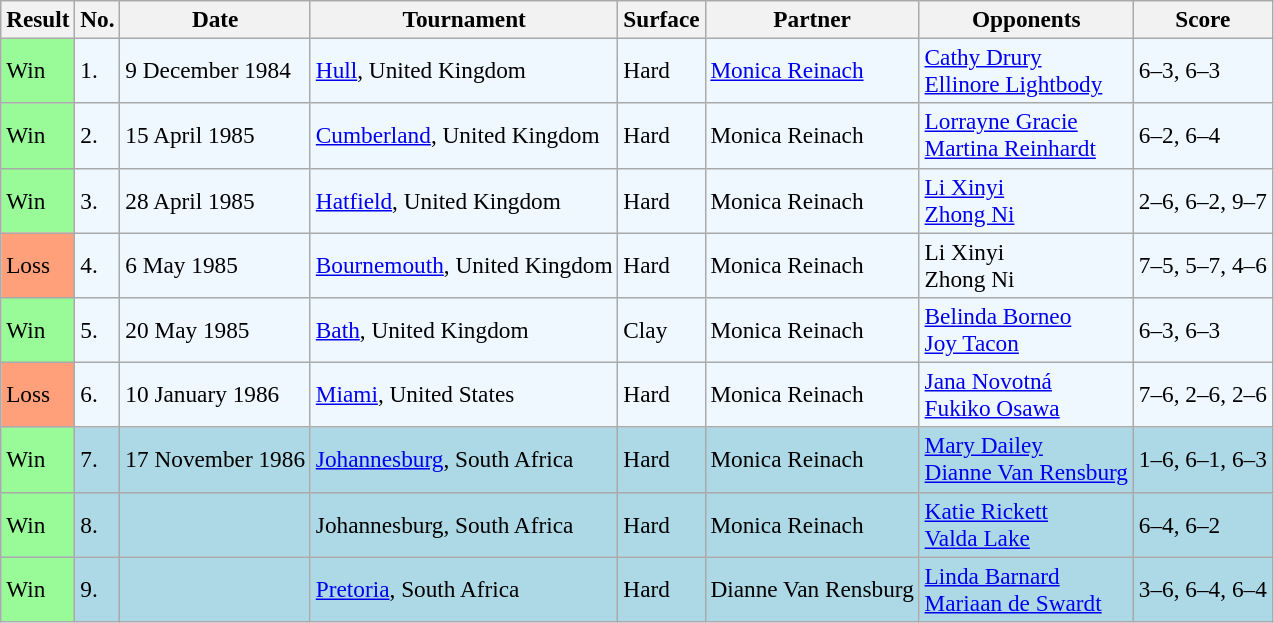<table class="sortable wikitable" style="font-size:97%;">
<tr>
<th>Result</th>
<th>No.</th>
<th>Date</th>
<th>Tournament</th>
<th>Surface</th>
<th>Partner</th>
<th>Opponents</th>
<th class="unsortable">Score</th>
</tr>
<tr style="background:#f0f8ff;">
<td style="background:#98fb98;">Win</td>
<td>1.</td>
<td>9 December 1984</td>
<td><a href='#'>Hull</a>, United Kingdom</td>
<td>Hard</td>
<td> <a href='#'>Monica Reinach</a></td>
<td> <a href='#'>Cathy Drury</a> <br>  <a href='#'>Ellinore Lightbody</a></td>
<td>6–3, 6–3</td>
</tr>
<tr style="background:#f0f8ff;">
<td style="background:#98fb98;">Win</td>
<td>2.</td>
<td>15 April 1985</td>
<td><a href='#'>Cumberland</a>, United Kingdom</td>
<td>Hard</td>
<td> Monica Reinach</td>
<td> <a href='#'>Lorrayne Gracie</a> <br>  <a href='#'>Martina Reinhardt</a></td>
<td>6–2, 6–4</td>
</tr>
<tr style="background:#f0f8ff;">
<td style="background:#98fb98;">Win</td>
<td>3.</td>
<td>28 April 1985</td>
<td><a href='#'>Hatfield</a>, United Kingdom</td>
<td>Hard</td>
<td> Monica Reinach</td>
<td> <a href='#'>Li Xinyi</a> <br>  <a href='#'>Zhong Ni</a></td>
<td>2–6, 6–2, 9–7</td>
</tr>
<tr style="background:#f0f8ff;">
<td style="background:#ffa07a;">Loss</td>
<td>4.</td>
<td>6 May 1985</td>
<td><a href='#'>Bournemouth</a>, United Kingdom</td>
<td>Hard</td>
<td> Monica Reinach</td>
<td> Li Xinyi <br>  Zhong Ni</td>
<td>7–5, 5–7, 4–6</td>
</tr>
<tr style="background:#f0f8ff;">
<td style="background:#98fb98;">Win</td>
<td>5.</td>
<td>20 May 1985</td>
<td><a href='#'>Bath</a>, United Kingdom</td>
<td>Clay</td>
<td> Monica Reinach</td>
<td> <a href='#'>Belinda Borneo</a> <br>  <a href='#'>Joy Tacon</a></td>
<td>6–3, 6–3</td>
</tr>
<tr style="background:#f0f8ff;">
<td style="background:#ffa07a;">Loss</td>
<td>6.</td>
<td>10 January 1986</td>
<td><a href='#'>Miami</a>, United States</td>
<td>Hard</td>
<td> Monica Reinach</td>
<td> <a href='#'>Jana Novotná</a> <br>  <a href='#'>Fukiko Osawa</a></td>
<td>7–6, 2–6, 2–6</td>
</tr>
<tr style="background:lightblue;">
<td style="background:#98fb98;">Win</td>
<td>7.</td>
<td>17 November 1986</td>
<td><a href='#'>Johannesburg</a>, South Africa</td>
<td>Hard</td>
<td> Monica Reinach</td>
<td> <a href='#'>Mary Dailey</a> <br>  <a href='#'>Dianne Van Rensburg</a></td>
<td>1–6, 6–1, 6–3</td>
</tr>
<tr style="background:lightblue;">
<td style="background:#98fb98;">Win</td>
<td>8.</td>
<td></td>
<td>Johannesburg, South Africa</td>
<td>Hard</td>
<td> Monica Reinach</td>
<td> <a href='#'>Katie Rickett</a> <br>  <a href='#'>Valda Lake</a></td>
<td>6–4, 6–2</td>
</tr>
<tr bgcolor=lightblue>
<td style="background:#98fb98;">Win</td>
<td>9.</td>
<td></td>
<td><a href='#'>Pretoria</a>, South Africa</td>
<td>Hard</td>
<td> Dianne Van Rensburg</td>
<td> <a href='#'>Linda Barnard</a> <br>  <a href='#'>Mariaan de Swardt</a></td>
<td>3–6, 6–4, 6–4</td>
</tr>
</table>
